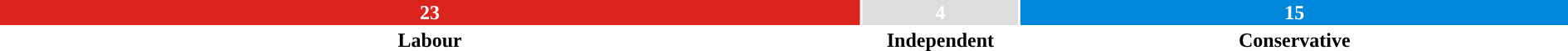<table style="width:100%; text-align:center;">
<tr style="color:white;">
</tr>
<tr style="color:white;">
<td style="background:#dc241f; width:55%"><strong>23</strong></td>
<td style="background:#dddddd; width:10%"><strong>4</strong></td>
<td style="background:#0087dc; width:35%;"><strong>15</strong></td>
</tr>
<tr>
<td><span><strong>Labour</strong></span></td>
<td><span><strong>Independent</strong></span></td>
<td><span><strong>Conservative</strong></span></td>
</tr>
</table>
